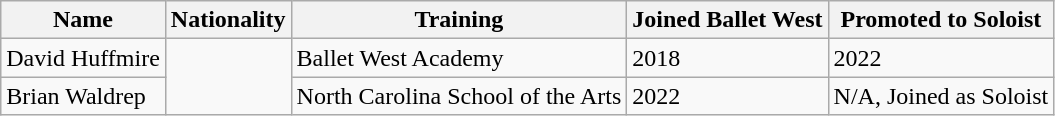<table class="wikitable">
<tr>
<th>Name</th>
<th>Nationality</th>
<th>Training</th>
<th>Joined Ballet West</th>
<th>Promoted to Soloist</th>
</tr>
<tr>
<td> David Huffmire</td>
<td rowspan="2"></td>
<td>Ballet West Academy</td>
<td>2018</td>
<td>2022</td>
</tr>
<tr>
<td> Brian Waldrep</td>
<td>North Carolina School of the Arts</td>
<td>2022</td>
<td>N/A, Joined as Soloist</td>
</tr>
</table>
